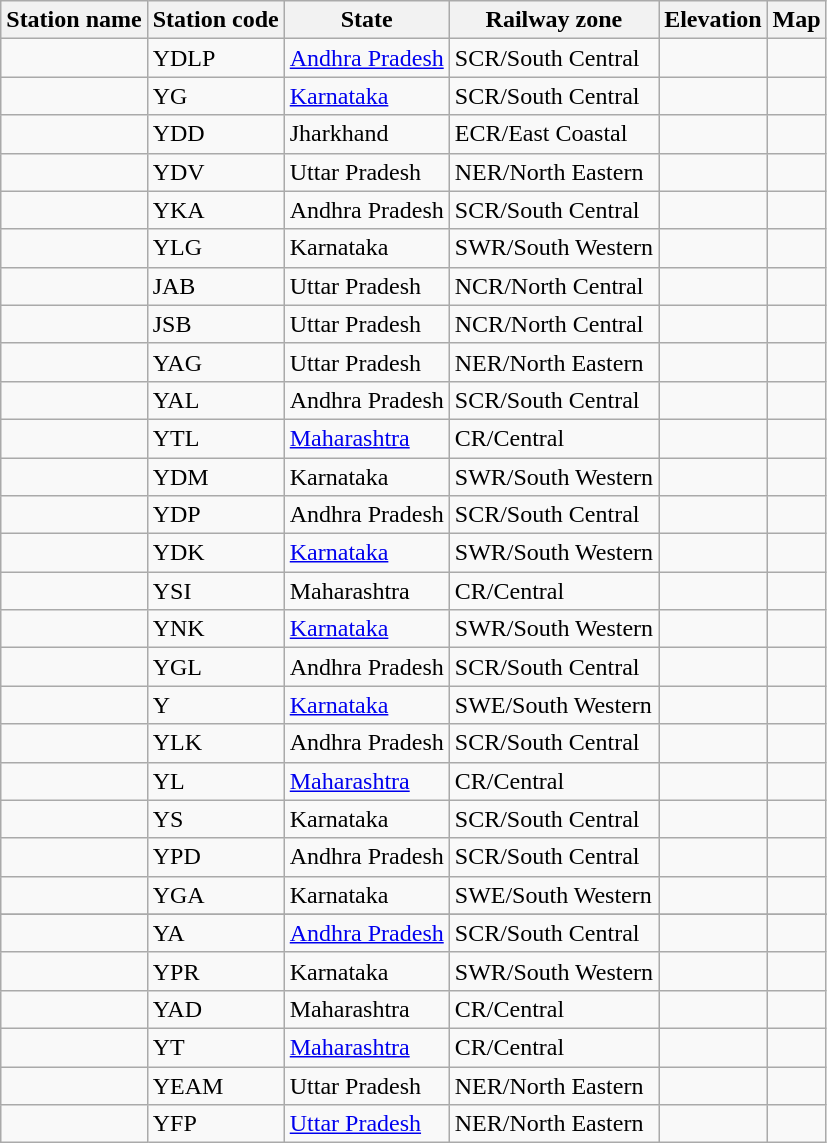<table class="sortable wikitable">
<tr>
<th>Station name</th>
<th>Station code</th>
<th>State</th>
<th>Railway zone</th>
<th>Elevation</th>
<th>Map</th>
</tr>
<tr>
<td></td>
<td>YDLP</td>
<td><a href='#'>Andhra Pradesh</a></td>
<td>SCR/South Central</td>
<td></td>
<td></td>
</tr>
<tr>
<td></td>
<td>YG</td>
<td><a href='#'>Karnataka</a></td>
<td>SCR/South Central</td>
<td></td>
<td></td>
</tr>
<tr>
<td></td>
<td>YDD</td>
<td>Jharkhand</td>
<td>ECR/East Coastal</td>
<td></td>
<td></td>
</tr>
<tr>
<td></td>
<td>YDV</td>
<td>Uttar Pradesh</td>
<td>NER/North Eastern</td>
<td></td>
<td></td>
</tr>
<tr>
<td></td>
<td>YKA</td>
<td>Andhra Pradesh</td>
<td>SCR/South Central</td>
<td></td>
<td></td>
</tr>
<tr>
<td></td>
<td>YLG</td>
<td>Karnataka</td>
<td>SWR/South Western</td>
<td></td>
<td></td>
</tr>
<tr>
<td></td>
<td>JAB</td>
<td>Uttar Pradesh</td>
<td>NCR/North Central</td>
<td></td>
<td></td>
</tr>
<tr>
<td></td>
<td>JSB</td>
<td>Uttar Pradesh</td>
<td>NCR/North Central</td>
<td></td>
<td></td>
</tr>
<tr>
<td></td>
<td>YAG</td>
<td>Uttar Pradesh</td>
<td>NER/North Eastern</td>
<td></td>
<td></td>
</tr>
<tr>
<td></td>
<td>YAL</td>
<td>Andhra Pradesh</td>
<td>SCR/South Central</td>
<td></td>
<td></td>
</tr>
<tr>
<td></td>
<td>YTL</td>
<td><a href='#'>Maharashtra</a></td>
<td>CR/Central</td>
<td></td>
<td></td>
</tr>
<tr>
<td></td>
<td>YDM</td>
<td>Karnataka</td>
<td>SWR/South Western</td>
<td></td>
<td></td>
</tr>
<tr>
<td></td>
<td>YDP</td>
<td>Andhra Pradesh</td>
<td>SCR/South Central</td>
<td></td>
<td></td>
</tr>
<tr>
<td></td>
<td>YDK</td>
<td><a href='#'>Karnataka</a></td>
<td>SWR/South Western</td>
<td></td>
<td></td>
</tr>
<tr>
<td></td>
<td>YSI</td>
<td>Maharashtra</td>
<td>CR/Central</td>
<td></td>
<td></td>
</tr>
<tr>
<td></td>
<td>YNK</td>
<td><a href='#'>Karnataka</a></td>
<td>SWR/South Western</td>
<td></td>
<td></td>
</tr>
<tr>
<td></td>
<td>YGL</td>
<td>Andhra Pradesh</td>
<td>SCR/South Central</td>
<td></td>
<td></td>
</tr>
<tr>
<td></td>
<td>Y</td>
<td><a href='#'>Karnataka</a></td>
<td>SWE/South Western</td>
<td></td>
<td></td>
</tr>
<tr>
<td></td>
<td>YLK</td>
<td>Andhra Pradesh</td>
<td>SCR/South Central</td>
<td></td>
<td></td>
</tr>
<tr>
<td></td>
<td>YL</td>
<td><a href='#'>Maharashtra</a></td>
<td>CR/Central</td>
<td></td>
<td></td>
</tr>
<tr>
<td></td>
<td>YS</td>
<td>Karnataka</td>
<td>SCR/South Central</td>
<td></td>
<td></td>
</tr>
<tr>
<td></td>
<td>YPD</td>
<td>Andhra Pradesh</td>
<td>SCR/South Central</td>
<td></td>
<td></td>
</tr>
<tr>
<td></td>
<td>YGA</td>
<td>Karnataka</td>
<td>SWE/South Western</td>
<td></td>
<td></td>
</tr>
<tr>
</tr>
<tr>
</tr>
<tr>
<td></td>
<td>YA</td>
<td><a href='#'>Andhra Pradesh</a></td>
<td>SCR/South Central</td>
<td></td>
<td></td>
</tr>
<tr>
<td></td>
<td>YPR</td>
<td>Karnataka</td>
<td>SWR/South Western</td>
<td></td>
<td></td>
</tr>
<tr>
<td></td>
<td>YAD</td>
<td>Maharashtra</td>
<td>CR/Central</td>
<td></td>
<td></td>
</tr>
<tr>
<td></td>
<td>YT</td>
<td><a href='#'>Maharashtra</a></td>
<td>CR/Central</td>
<td></td>
<td></td>
</tr>
<tr>
<td></td>
<td>YEAM</td>
<td>Uttar Pradesh</td>
<td>NER/North Eastern</td>
<td></td>
<td></td>
</tr>
<tr>
<td></td>
<td>YFP</td>
<td><a href='#'>Uttar Pradesh</a></td>
<td>NER/North Eastern</td>
<td></td>
<td></td>
</tr>
</table>
